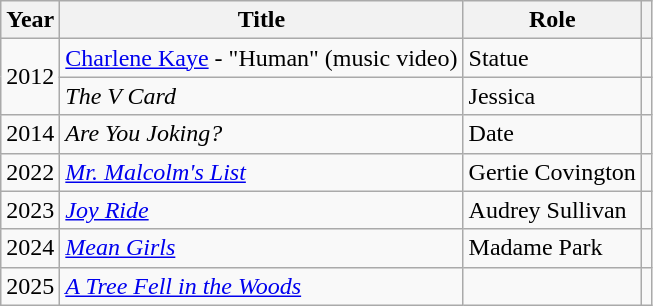<table class="wikitable sortable">
<tr>
<th>Year</th>
<th>Title</th>
<th>Role</th>
<th></th>
</tr>
<tr>
<td rowspan=2>2012</td>
<td><a href='#'>Charlene Kaye</a> - "Human" (music video)</td>
<td>Statue</td>
<td></td>
</tr>
<tr>
<td><em>The V Card</em></td>
<td>Jessica</td>
<td></td>
</tr>
<tr>
<td>2014</td>
<td><em>Are You Joking?</em></td>
<td>Date</td>
<td></td>
</tr>
<tr>
<td>2022</td>
<td><em><a href='#'>Mr. Malcolm's List</a></em></td>
<td>Gertie Covington</td>
<td></td>
</tr>
<tr>
<td>2023</td>
<td><em><a href='#'>Joy Ride</a></em></td>
<td>Audrey Sullivan</td>
<td></td>
</tr>
<tr>
<td>2024</td>
<td><em><a href='#'>Mean Girls</a></em></td>
<td>Madame Park</td>
<td></td>
</tr>
<tr>
<td>2025</td>
<td><em><a href='#'>A Tree Fell in the Woods</a></em></td>
<td></td>
<td></td>
</tr>
</table>
